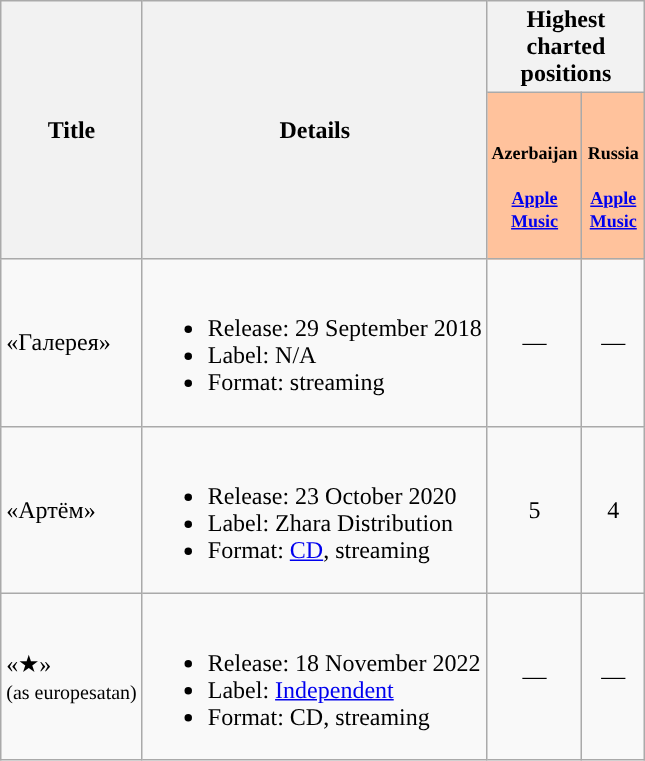<table class="wikitable" style="text-align:center">
<tr>
<th rowspan="2" style="background-color:">Title</th>
<th rowspan="2" style="background-color:">Details</th>
<th colspan="2" style="background-color:">Highest charted positions</th>
</tr>
<tr>
<th style="width:3em;font-size:75%;background-color:#FFC29C"><br><br>Azerbaijan<br><br><a href='#'>Apple Music</a><br><br></th>
<th style="width:3em;font-size:75%;background-color:#FFC29C"><br><br>Russia<br><br><a href='#'>Apple Music</a><br><br></th>
</tr>
<tr>
<td align="left">«Галерея»</td>
<td align="left"><br><ul><li>Release: 29 September 2018</li><li>Label: N/A</li><li>Format: streaming</li></ul></td>
<td>—</td>
<td>—</td>
</tr>
<tr>
<td align="left">«Артём»</td>
<td align="left"><br><ul><li>Release: 23 October 2020</li><li>Label: Zhara Distribution</li><li>Format: <a href='#'>CD</a>, streaming</li></ul></td>
<td>5</td>
<td>4</td>
</tr>
<tr>
<td align="left">«★»<br><small>(as europesatan)</small></td>
<td align="left"><br><ul><li>Release: 18 November 2022</li><li>Label: <a href='#'>Independent</a></li><li>Format: CD, streaming</li></ul></td>
<td>—</td>
<td>—</td>
</tr>
</table>
